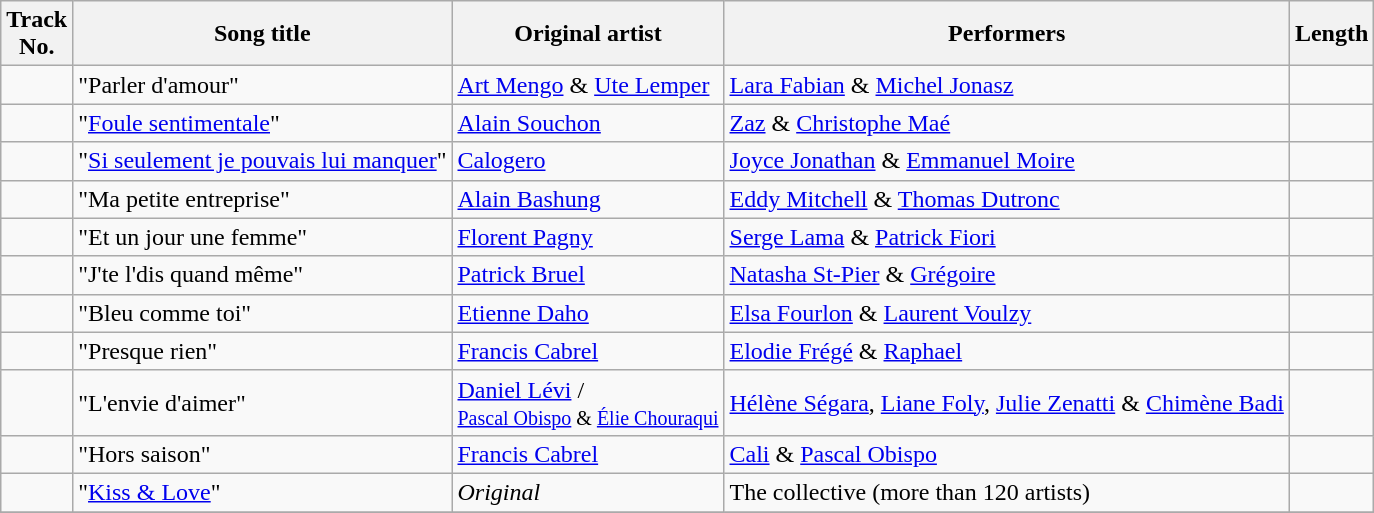<table class="wikitable">
<tr>
<th>Track <br>No.</th>
<th><strong>Song title</strong></th>
<th>Original artist</th>
<th><strong>Performers</strong></th>
<th>Length</th>
</tr>
<tr>
<td></td>
<td>"Parler d'amour"</td>
<td><a href='#'>Art Mengo</a> & <a href='#'>Ute Lemper</a></td>
<td><a href='#'>Lara Fabian</a> & <a href='#'>Michel Jonasz</a></td>
<td></td>
</tr>
<tr>
<td></td>
<td>"<a href='#'>Foule sentimentale</a>"</td>
<td><a href='#'>Alain Souchon</a></td>
<td><a href='#'>Zaz</a> & <a href='#'>Christophe Maé</a></td>
<td></td>
</tr>
<tr>
<td></td>
<td>"<a href='#'>Si seulement je pouvais lui manquer</a>"</td>
<td><a href='#'>Calogero</a></td>
<td><a href='#'>Joyce Jonathan</a> & <a href='#'>Emmanuel Moire</a></td>
<td></td>
</tr>
<tr>
<td></td>
<td>"Ma petite entreprise"</td>
<td><a href='#'>Alain Bashung</a></td>
<td><a href='#'>Eddy Mitchell</a> & <a href='#'>Thomas Dutronc</a></td>
<td></td>
</tr>
<tr>
<td></td>
<td>"Et un jour une femme"</td>
<td><a href='#'>Florent Pagny</a></td>
<td><a href='#'>Serge Lama</a> & <a href='#'>Patrick Fiori</a></td>
<td></td>
</tr>
<tr>
<td></td>
<td>"J'te l'dis quand même"</td>
<td><a href='#'>Patrick Bruel</a></td>
<td><a href='#'>Natasha St-Pier</a> & <a href='#'>Grégoire</a></td>
<td></td>
</tr>
<tr>
<td></td>
<td>"Bleu comme toi"</td>
<td><a href='#'>Etienne Daho</a></td>
<td><a href='#'>Elsa Fourlon</a> & <a href='#'>Laurent Voulzy</a></td>
<td></td>
</tr>
<tr>
<td></td>
<td>"Presque rien"</td>
<td><a href='#'>Francis Cabrel</a></td>
<td><a href='#'>Elodie Frégé</a> & <a href='#'>Raphael</a></td>
<td></td>
</tr>
<tr>
<td></td>
<td>"L'envie d'aimer"</td>
<td><a href='#'>Daniel Lévi</a> / <br><small><a href='#'>Pascal Obispo</a> & <a href='#'>Élie Chouraqui</a></small></td>
<td><a href='#'>Hélène Ségara</a>, <a href='#'>Liane Foly</a>, <a href='#'>Julie Zenatti</a> & <a href='#'>Chimène Badi</a></td>
<td></td>
</tr>
<tr>
<td></td>
<td>"Hors saison"</td>
<td><a href='#'>Francis Cabrel</a></td>
<td><a href='#'>Cali</a> & <a href='#'>Pascal Obispo</a></td>
<td></td>
</tr>
<tr>
<td></td>
<td>"<a href='#'>Kiss & Love</a>"</td>
<td><em>Original</em></td>
<td>The collective (more than 120 artists)</td>
<td></td>
</tr>
<tr>
</tr>
</table>
